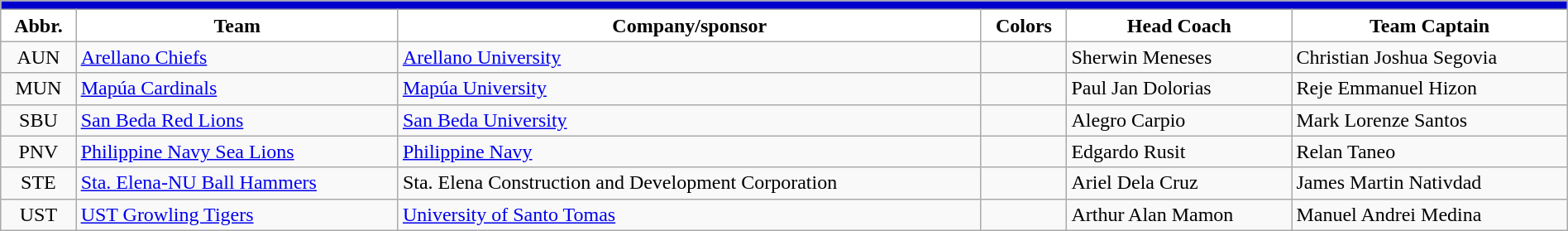<table class="wikitable" style="width:100%; text-align:left">
<tr>
<th style=background:#0000CD colspan=6><span></span></th>
</tr>
<tr>
<th style="background:white">Abbr.</th>
<th style="background:white">Team</th>
<th style="background:white">Company/sponsor</th>
<th style="background:white">Colors</th>
<th style="background:white">Head Coach</th>
<th style="background:white">Team Captain</th>
</tr>
<tr>
<td style="text-align:center;">AUN</td>
<td><a href='#'>Arellano Chiefs</a></td>
<td><a href='#'>Arellano University</a></td>
<td style="text-align:center;"> </td>
<td>Sherwin Meneses</td>
<td>Christian Joshua Segovia</td>
</tr>
<tr>
<td style="text-align:center;">MUN</td>
<td><a href='#'>Mapúa Cardinals</a></td>
<td><a href='#'>Mapúa University</a></td>
<td style="text-align:center;">  </td>
<td>Paul Jan Dolorias</td>
<td>Reje Emmanuel Hizon</td>
</tr>
<tr>
<td style="text-align:center;">SBU</td>
<td><a href='#'>San Beda Red Lions</a></td>
<td><a href='#'>San Beda University</a></td>
<td style="text-align:center;"> </td>
<td>Alegro Carpio</td>
<td>Mark Lorenze Santos</td>
</tr>
<tr>
<td style="text-align:center;">PNV</td>
<td><a href='#'>Philippine Navy Sea Lions</a></td>
<td><a href='#'>Philippine Navy</a></td>
<td style="text-align:center;"> </td>
<td>Edgardo Rusit</td>
<td>Relan Taneo</td>
</tr>
<tr>
<td style="text-align:center;">STE</td>
<td><a href='#'>Sta. Elena-NU Ball Hammers</a></td>
<td>Sta. Elena Construction and Development Corporation</td>
<td style="text-align:center;">  </td>
<td>Ariel Dela Cruz</td>
<td>James Martin Nativdad</td>
</tr>
<tr>
<td style="text-align:center;">UST</td>
<td><a href='#'>UST Growling Tigers</a></td>
<td><a href='#'>University of Santo Tomas</a></td>
<td style="text-align:center;">  </td>
<td>Arthur Alan Mamon</td>
<td>Manuel Andrei Medina</td>
</tr>
</table>
